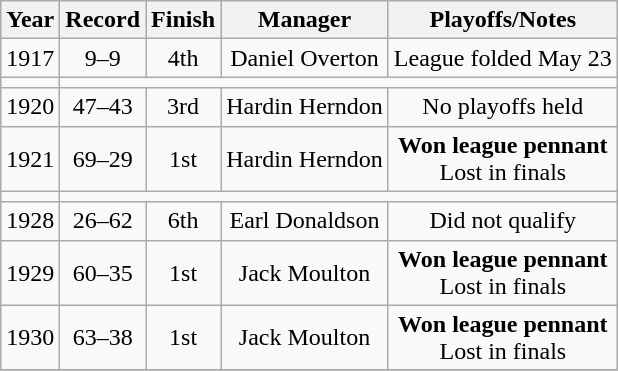<table class="wikitable" style="text-align:center">
<tr>
<th>Year</th>
<th>Record</th>
<th>Finish</th>
<th>Manager</th>
<th>Playoffs/Notes</th>
</tr>
<tr>
<td>1917</td>
<td>9–9</td>
<td>4th</td>
<td>Daniel Overton</td>
<td>League folded May 23</td>
</tr>
<tr>
<td></td>
</tr>
<tr>
<td>1920</td>
<td>47–43</td>
<td>3rd</td>
<td>Hardin Herndon</td>
<td>No playoffs held</td>
</tr>
<tr>
<td>1921</td>
<td>69–29</td>
<td>1st</td>
<td>Hardin Herndon</td>
<td><strong>Won league pennant</strong><br>Lost in finals</td>
</tr>
<tr>
<td></td>
</tr>
<tr>
<td>1928</td>
<td>26–62</td>
<td>6th</td>
<td>Earl Donaldson</td>
<td>Did not qualify</td>
</tr>
<tr>
<td>1929</td>
<td>60–35</td>
<td>1st</td>
<td>Jack Moulton</td>
<td><strong>Won league pennant</strong><br>Lost in finals</td>
</tr>
<tr>
<td>1930</td>
<td>63–38</td>
<td>1st</td>
<td>Jack Moulton</td>
<td><strong>Won league pennant</strong><br>Lost in finals</td>
</tr>
<tr>
</tr>
</table>
